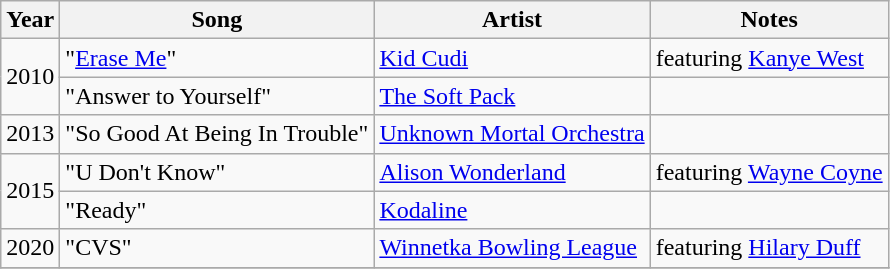<table class="wikitable sortable">
<tr>
<th>Year</th>
<th>Song</th>
<th>Artist</th>
<th>Notes</th>
</tr>
<tr>
<td rowspan=2>2010</td>
<td>"<a href='#'>Erase Me</a>"</td>
<td><a href='#'>Kid Cudi</a></td>
<td>featuring <a href='#'>Kanye West</a></td>
</tr>
<tr>
<td>"Answer to Yourself"</td>
<td><a href='#'>The Soft Pack</a></td>
<td></td>
</tr>
<tr>
<td>2013</td>
<td>"So Good At Being In Trouble"</td>
<td><a href='#'>Unknown Mortal Orchestra</a></td>
<td></td>
</tr>
<tr>
<td rowspan=2>2015</td>
<td>"U Don't Know"</td>
<td><a href='#'>Alison Wonderland</a></td>
<td>featuring <a href='#'>Wayne Coyne</a></td>
</tr>
<tr>
<td>"Ready"</td>
<td><a href='#'>Kodaline</a></td>
<td></td>
</tr>
<tr>
<td>2020</td>
<td>"CVS"</td>
<td><a href='#'>Winnetka Bowling League</a></td>
<td>featuring <a href='#'>Hilary Duff</a></td>
</tr>
<tr>
</tr>
</table>
